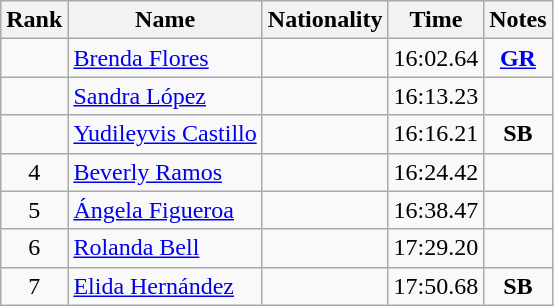<table class="wikitable sortable" style="text-align:center">
<tr>
<th>Rank</th>
<th>Name</th>
<th>Nationality</th>
<th>Time</th>
<th>Notes</th>
</tr>
<tr>
<td></td>
<td align=left><a href='#'>Brenda Flores</a></td>
<td align=left></td>
<td>16:02.64</td>
<td><strong><a href='#'>GR</a></strong></td>
</tr>
<tr>
<td></td>
<td align=left><a href='#'>Sandra López</a></td>
<td align=left></td>
<td>16:13.23</td>
<td></td>
</tr>
<tr>
<td></td>
<td align=left><a href='#'>Yudileyvis Castillo</a></td>
<td align=left></td>
<td>16:16.21</td>
<td><strong>SB</strong></td>
</tr>
<tr>
<td>4</td>
<td align=left><a href='#'>Beverly Ramos</a></td>
<td align=left></td>
<td>16:24.42</td>
<td></td>
</tr>
<tr>
<td>5</td>
<td align=left><a href='#'>Ángela Figueroa</a></td>
<td align=left></td>
<td>16:38.47</td>
<td></td>
</tr>
<tr>
<td>6</td>
<td align=left><a href='#'>Rolanda Bell</a></td>
<td align=left></td>
<td>17:29.20</td>
<td></td>
</tr>
<tr>
<td>7</td>
<td align=left><a href='#'>Elida Hernández</a></td>
<td align=left></td>
<td>17:50.68</td>
<td><strong>SB</strong></td>
</tr>
</table>
